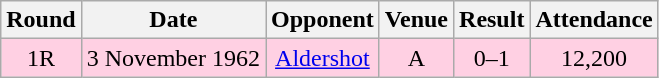<table style="text-align:center;" class="wikitable sortable">
<tr>
<th>Round</th>
<th>Date</th>
<th>Opponent</th>
<th>Venue</th>
<th>Result</th>
<th>Attendance</th>
</tr>
<tr style="background:#ffd0e3;">
<td>1R</td>
<td>3 November 1962</td>
<td><a href='#'>Aldershot</a></td>
<td>A</td>
<td>0–1</td>
<td>12,200</td>
</tr>
</table>
